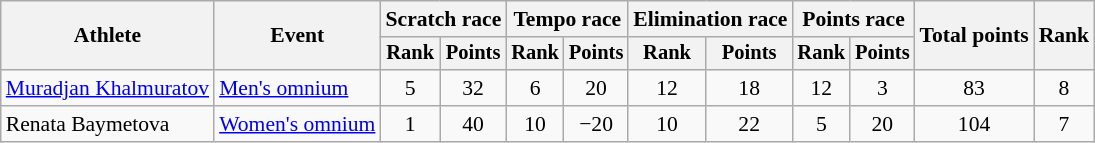<table class=wikitable style=font-size:90%;text-align:center>
<tr>
<th rowspan="2">Athlete</th>
<th rowspan="2">Event</th>
<th colspan=2>Scratch race</th>
<th colspan=2>Tempo race</th>
<th colspan=2>Elimination race</th>
<th colspan=2>Points race</th>
<th rowspan=2>Total points</th>
<th rowspan=2>Rank</th>
</tr>
<tr style="font-size:95%">
<th>Rank</th>
<th>Points</th>
<th>Rank</th>
<th>Points</th>
<th>Rank</th>
<th>Points</th>
<th>Rank</th>
<th>Points</th>
</tr>
<tr>
<td align=left><a href='#'>Muradjan Khalmuratov</a></td>
<td align=left><a href='#'>Men's omnium</a></td>
<td>5</td>
<td>32</td>
<td>6</td>
<td>20</td>
<td>12</td>
<td>18</td>
<td>12</td>
<td>3</td>
<td>83</td>
<td>8</td>
</tr>
<tr>
<td align=left>Renata Baymetova</td>
<td align=left><a href='#'>Women's omnium</a></td>
<td>1</td>
<td>40</td>
<td>10</td>
<td>−20</td>
<td>10</td>
<td>22</td>
<td>5</td>
<td>20</td>
<td>104</td>
<td>7</td>
</tr>
</table>
